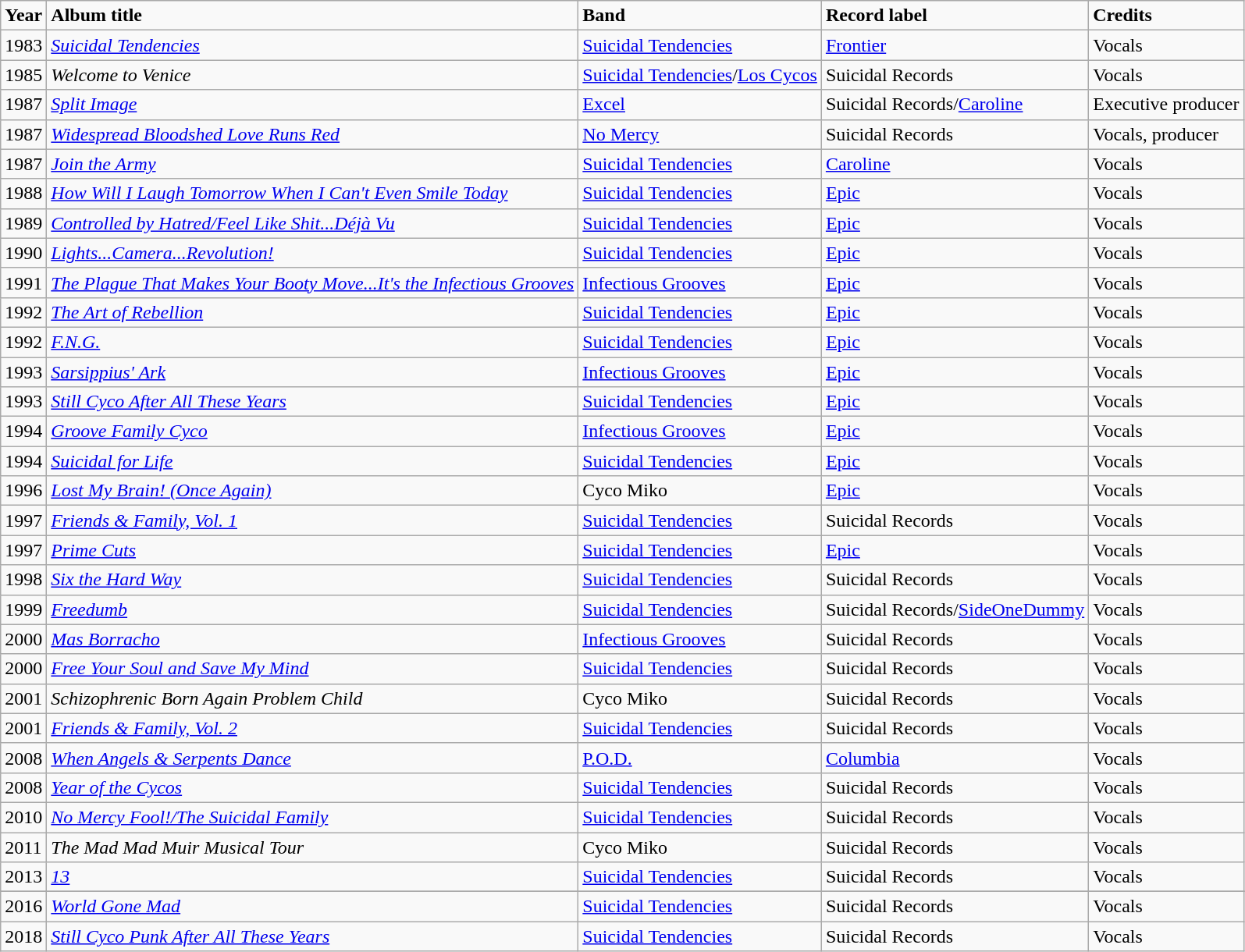<table class="wikitable">
<tr>
<td><strong>Year</strong></td>
<td><strong>Album title</strong></td>
<td><strong>Band</strong></td>
<td><strong>Record label</strong></td>
<td><strong>Credits</strong></td>
</tr>
<tr>
<td>1983</td>
<td><em><a href='#'>Suicidal Tendencies</a></em></td>
<td><a href='#'>Suicidal Tendencies</a></td>
<td><a href='#'>Frontier</a></td>
<td>Vocals</td>
</tr>
<tr>
<td>1985</td>
<td><em>Welcome to Venice</em></td>
<td><a href='#'>Suicidal Tendencies</a>/<a href='#'>Los Cycos</a></td>
<td>Suicidal Records</td>
<td>Vocals</td>
</tr>
<tr>
<td>1987</td>
<td><em><a href='#'>Split Image</a></em></td>
<td><a href='#'>Excel</a></td>
<td>Suicidal Records/<a href='#'>Caroline</a></td>
<td>Executive producer</td>
</tr>
<tr>
<td>1987</td>
<td><em><a href='#'>Widespread Bloodshed Love Runs Red</a></em></td>
<td><a href='#'>No Mercy</a></td>
<td>Suicidal Records</td>
<td>Vocals, producer</td>
</tr>
<tr>
<td>1987</td>
<td><em><a href='#'>Join the Army</a></em></td>
<td><a href='#'>Suicidal Tendencies</a></td>
<td><a href='#'>Caroline</a></td>
<td>Vocals</td>
</tr>
<tr>
<td>1988</td>
<td><em><a href='#'>How Will I Laugh Tomorrow When I Can't Even Smile Today</a></em></td>
<td><a href='#'>Suicidal Tendencies</a></td>
<td><a href='#'>Epic</a></td>
<td>Vocals</td>
</tr>
<tr>
<td>1989</td>
<td><em><a href='#'>Controlled by Hatred/Feel Like Shit...Déjà Vu</a></em></td>
<td><a href='#'>Suicidal Tendencies</a></td>
<td><a href='#'>Epic</a></td>
<td>Vocals</td>
</tr>
<tr>
<td>1990</td>
<td><em><a href='#'>Lights...Camera...Revolution!</a></em></td>
<td><a href='#'>Suicidal Tendencies</a></td>
<td><a href='#'>Epic</a></td>
<td>Vocals</td>
</tr>
<tr>
<td>1991</td>
<td><em><a href='#'>The Plague That Makes Your Booty Move...It's the Infectious Grooves</a></em></td>
<td><a href='#'>Infectious Grooves</a></td>
<td><a href='#'>Epic</a></td>
<td>Vocals</td>
</tr>
<tr>
<td>1992</td>
<td><em><a href='#'>The Art of Rebellion</a></em></td>
<td><a href='#'>Suicidal Tendencies</a></td>
<td><a href='#'>Epic</a></td>
<td>Vocals</td>
</tr>
<tr>
<td>1992</td>
<td><em><a href='#'>F.N.G.</a></em></td>
<td><a href='#'>Suicidal Tendencies</a></td>
<td><a href='#'>Epic</a></td>
<td>Vocals</td>
</tr>
<tr>
<td>1993</td>
<td><em><a href='#'>Sarsippius' Ark</a></em></td>
<td><a href='#'>Infectious Grooves</a></td>
<td><a href='#'>Epic</a></td>
<td>Vocals</td>
</tr>
<tr>
<td>1993</td>
<td><em><a href='#'>Still Cyco After All These Years</a></em></td>
<td><a href='#'>Suicidal Tendencies</a></td>
<td><a href='#'>Epic</a></td>
<td>Vocals</td>
</tr>
<tr>
<td>1994</td>
<td><em><a href='#'>Groove Family Cyco</a></em></td>
<td><a href='#'>Infectious Grooves</a></td>
<td><a href='#'>Epic</a></td>
<td>Vocals</td>
</tr>
<tr>
<td>1994</td>
<td><em><a href='#'>Suicidal for Life</a></em></td>
<td><a href='#'>Suicidal Tendencies</a></td>
<td><a href='#'>Epic</a></td>
<td>Vocals</td>
</tr>
<tr>
<td>1996</td>
<td><em><a href='#'>Lost My Brain! (Once Again)</a></em></td>
<td>Cyco Miko</td>
<td><a href='#'>Epic</a></td>
<td>Vocals</td>
</tr>
<tr>
<td>1997</td>
<td><em><a href='#'>Friends & Family, Vol. 1</a></em></td>
<td><a href='#'>Suicidal Tendencies</a></td>
<td>Suicidal Records</td>
<td>Vocals</td>
</tr>
<tr>
<td>1997</td>
<td><em><a href='#'>Prime Cuts</a></em></td>
<td><a href='#'>Suicidal Tendencies</a></td>
<td><a href='#'>Epic</a></td>
<td>Vocals</td>
</tr>
<tr>
<td>1998</td>
<td><em><a href='#'>Six the Hard Way</a></em></td>
<td><a href='#'>Suicidal Tendencies</a></td>
<td>Suicidal Records</td>
<td>Vocals</td>
</tr>
<tr>
<td>1999</td>
<td><em><a href='#'>Freedumb</a></em></td>
<td><a href='#'>Suicidal Tendencies</a></td>
<td>Suicidal Records/<a href='#'>SideOneDummy</a></td>
<td>Vocals</td>
</tr>
<tr>
<td>2000</td>
<td><em><a href='#'>Mas Borracho</a></em></td>
<td><a href='#'>Infectious Grooves</a></td>
<td>Suicidal Records</td>
<td>Vocals</td>
</tr>
<tr>
<td>2000</td>
<td><em><a href='#'>Free Your Soul and Save My Mind</a></em></td>
<td><a href='#'>Suicidal Tendencies</a></td>
<td>Suicidal Records</td>
<td>Vocals</td>
</tr>
<tr>
<td>2001</td>
<td><em>Schizophrenic Born Again Problem Child</em></td>
<td>Cyco Miko</td>
<td>Suicidal Records</td>
<td>Vocals</td>
</tr>
<tr>
<td>2001</td>
<td><em><a href='#'>Friends & Family, Vol. 2</a></em></td>
<td><a href='#'>Suicidal Tendencies</a></td>
<td>Suicidal Records</td>
<td>Vocals</td>
</tr>
<tr>
<td>2008</td>
<td><em><a href='#'>When Angels & Serpents Dance</a></em></td>
<td><a href='#'>P.O.D.</a></td>
<td><a href='#'>Columbia</a></td>
<td>Vocals</td>
</tr>
<tr>
<td>2008</td>
<td><em><a href='#'>Year of the Cycos</a></em></td>
<td><a href='#'>Suicidal Tendencies</a></td>
<td>Suicidal Records</td>
<td>Vocals</td>
</tr>
<tr>
<td>2010</td>
<td><em><a href='#'>No Mercy Fool!/The Suicidal Family</a></em></td>
<td><a href='#'>Suicidal Tendencies</a></td>
<td>Suicidal Records</td>
<td>Vocals</td>
</tr>
<tr>
<td>2011</td>
<td><em>The Mad Mad Muir Musical Tour</em></td>
<td>Cyco Miko</td>
<td>Suicidal Records</td>
<td>Vocals</td>
</tr>
<tr>
<td>2013</td>
<td><em><a href='#'>13</a></em></td>
<td><a href='#'>Suicidal Tendencies</a></td>
<td>Suicidal Records</td>
<td>Vocals</td>
</tr>
<tr>
</tr>
<tr>
<td>2016</td>
<td><em><a href='#'>World Gone Mad</a></em></td>
<td><a href='#'>Suicidal Tendencies</a></td>
<td>Suicidal Records</td>
<td>Vocals</td>
</tr>
<tr>
<td>2018</td>
<td><em><a href='#'>Still Cyco Punk After All These Years</a></em></td>
<td><a href='#'>Suicidal Tendencies</a></td>
<td>Suicidal Records</td>
<td>Vocals</td>
</tr>
</table>
